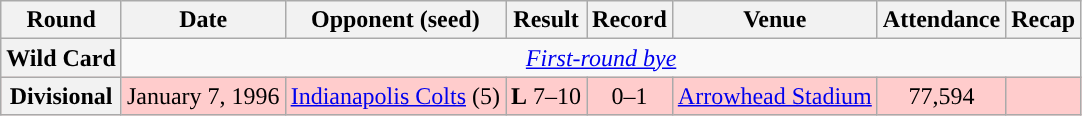<table class="wikitable" style="text-align:center">
<tr>
<th>Round</th>
<th>Date</th>
<th>Opponent (seed)</th>
<th>Result</th>
<th>Record</th>
<th>Venue</th>
<th>Attendance</th>
<th>Recap</th>
</tr>
<tr>
<th>Wild Card</th>
<td colspan="7"><em><a href='#'>First-round bye</a></em></td>
</tr>
<tr style="background:#fcc">
<th>Divisional</th>
<td>January 7, 1996</td>
<td><a href='#'>Indianapolis Colts</a> (5)</td>
<td><strong>L</strong> 7–10</td>
<td>0–1</td>
<td><a href='#'>Arrowhead Stadium</a></td>
<td>77,594</td>
<td></td>
</tr>
</table>
